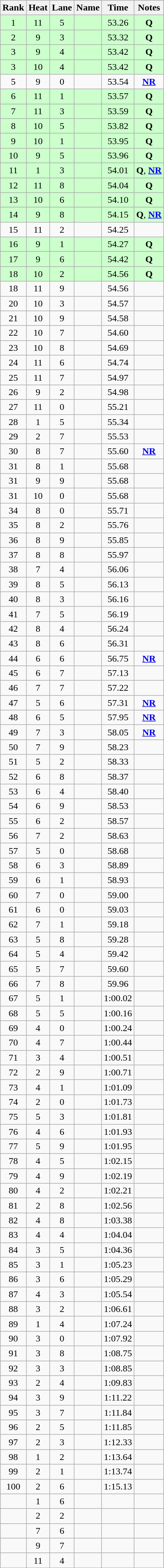<table class="wikitable sortable" style="text-align:center">
<tr>
<th>Rank</th>
<th>Heat</th>
<th>Lane</th>
<th>Name</th>
<th>Time</th>
<th>Notes</th>
</tr>
<tr bgcolor=ccffcc>
<td>1</td>
<td>11</td>
<td>5</td>
<td align=left></td>
<td>53.26</td>
<td><strong>Q</strong></td>
</tr>
<tr bgcolor=ccffcc>
<td>2</td>
<td>9</td>
<td>3</td>
<td align=left></td>
<td>53.32</td>
<td><strong>Q</strong></td>
</tr>
<tr bgcolor=ccffcc>
<td>3</td>
<td>9</td>
<td>4</td>
<td align=left></td>
<td>53.42</td>
<td><strong>Q</strong></td>
</tr>
<tr bgcolor=ccffcc>
<td>3</td>
<td>10</td>
<td>4</td>
<td align=left></td>
<td>53.42</td>
<td><strong>Q</strong></td>
</tr>
<tr>
<td>5</td>
<td>9</td>
<td>0</td>
<td align=left></td>
<td>53.54</td>
<td><strong><a href='#'>NR</a></strong></td>
</tr>
<tr bgcolor=ccffcc>
<td>6</td>
<td>11</td>
<td>1</td>
<td align=left></td>
<td>53.57</td>
<td><strong>Q</strong></td>
</tr>
<tr bgcolor=ccffcc>
<td>7</td>
<td>11</td>
<td>3</td>
<td align=left></td>
<td>53.59</td>
<td><strong>Q</strong></td>
</tr>
<tr bgcolor=ccffcc>
<td>8</td>
<td>10</td>
<td>5</td>
<td align=left></td>
<td>53.82</td>
<td><strong>Q</strong></td>
</tr>
<tr bgcolor=ccffcc>
<td>9</td>
<td>10</td>
<td>1</td>
<td align=left></td>
<td>53.95</td>
<td><strong>Q</strong></td>
</tr>
<tr bgcolor=ccffcc>
<td>10</td>
<td>9</td>
<td>5</td>
<td align=left></td>
<td>53.96</td>
<td><strong>Q</strong></td>
</tr>
<tr bgcolor=ccffcc>
<td>11</td>
<td>1</td>
<td>3</td>
<td align=left></td>
<td>54.01</td>
<td><strong>Q</strong>, <strong><a href='#'>NR</a></strong></td>
</tr>
<tr bgcolor=ccffcc>
<td>12</td>
<td>11</td>
<td>8</td>
<td align=left></td>
<td>54.04</td>
<td><strong>Q</strong></td>
</tr>
<tr bgcolor=ccffcc>
<td>13</td>
<td>10</td>
<td>6</td>
<td align=left></td>
<td>54.10</td>
<td><strong>Q</strong></td>
</tr>
<tr bgcolor=ccffcc>
<td>14</td>
<td>9</td>
<td>8</td>
<td align=left></td>
<td>54.15</td>
<td><strong>Q</strong>, <strong><a href='#'>NR</a></strong></td>
</tr>
<tr>
<td>15</td>
<td>11</td>
<td>2</td>
<td align=left></td>
<td>54.25</td>
<td></td>
</tr>
<tr bgcolor=ccffcc>
<td>16</td>
<td>9</td>
<td>1</td>
<td align=left></td>
<td>54.27</td>
<td><strong>Q</strong></td>
</tr>
<tr bgcolor=ccffcc>
<td>17</td>
<td>9</td>
<td>6</td>
<td align=left></td>
<td>54.42</td>
<td><strong>Q</strong></td>
</tr>
<tr bgcolor=ccffcc>
<td>18</td>
<td>10</td>
<td>2</td>
<td align=left></td>
<td>54.56</td>
<td><strong>Q</strong></td>
</tr>
<tr>
<td>18</td>
<td>11</td>
<td>9</td>
<td align=left></td>
<td>54.56</td>
<td></td>
</tr>
<tr>
<td>20</td>
<td>10</td>
<td>3</td>
<td align=left></td>
<td>54.57</td>
<td></td>
</tr>
<tr>
<td>21</td>
<td>10</td>
<td>9</td>
<td align=left></td>
<td>54.58</td>
<td></td>
</tr>
<tr>
<td>22</td>
<td>10</td>
<td>7</td>
<td align=left></td>
<td>54.60</td>
<td></td>
</tr>
<tr>
<td>23</td>
<td>10</td>
<td>8</td>
<td align=left></td>
<td>54.69</td>
<td></td>
</tr>
<tr>
<td>24</td>
<td>11</td>
<td>6</td>
<td align=left></td>
<td>54.74</td>
<td></td>
</tr>
<tr>
<td>25</td>
<td>11</td>
<td>7</td>
<td align=left></td>
<td>54.97</td>
<td></td>
</tr>
<tr>
<td>26</td>
<td>9</td>
<td>2</td>
<td align=left></td>
<td>54.98</td>
<td></td>
</tr>
<tr>
<td>27</td>
<td>11</td>
<td>0</td>
<td align=left></td>
<td>55.21</td>
<td></td>
</tr>
<tr>
<td>28</td>
<td>1</td>
<td>5</td>
<td align=left></td>
<td>55.34</td>
<td></td>
</tr>
<tr>
<td>29</td>
<td>2</td>
<td>7</td>
<td align=left></td>
<td>55.53</td>
<td></td>
</tr>
<tr>
<td>30</td>
<td>8</td>
<td>7</td>
<td align=left></td>
<td>55.60</td>
<td><strong><a href='#'>NR</a></strong></td>
</tr>
<tr>
<td>31</td>
<td>8</td>
<td>1</td>
<td align=left></td>
<td>55.68</td>
<td></td>
</tr>
<tr>
<td>31</td>
<td>9</td>
<td>9</td>
<td align=left></td>
<td>55.68</td>
<td></td>
</tr>
<tr>
<td>31</td>
<td>10</td>
<td>0</td>
<td align=left></td>
<td>55.68</td>
<td></td>
</tr>
<tr>
<td>34</td>
<td>8</td>
<td>0</td>
<td align=left></td>
<td>55.71</td>
<td></td>
</tr>
<tr>
<td>35</td>
<td>8</td>
<td>2</td>
<td align=left></td>
<td>55.76</td>
<td></td>
</tr>
<tr>
<td>36</td>
<td>8</td>
<td>9</td>
<td align=left></td>
<td>55.85</td>
<td></td>
</tr>
<tr>
<td>37</td>
<td>8</td>
<td>8</td>
<td align=left></td>
<td>55.97</td>
<td></td>
</tr>
<tr>
<td>38</td>
<td>7</td>
<td>4</td>
<td align=left></td>
<td>56.06</td>
<td></td>
</tr>
<tr>
<td>39</td>
<td>8</td>
<td>5</td>
<td align=left></td>
<td>56.13</td>
<td></td>
</tr>
<tr>
<td>40</td>
<td>8</td>
<td>3</td>
<td align=left></td>
<td>56.16</td>
<td></td>
</tr>
<tr>
<td>41</td>
<td>7</td>
<td>5</td>
<td align=left></td>
<td>56.19</td>
<td></td>
</tr>
<tr>
<td>42</td>
<td>8</td>
<td>4</td>
<td align=left></td>
<td>56.24</td>
<td></td>
</tr>
<tr>
<td>43</td>
<td>8</td>
<td>6</td>
<td align=left></td>
<td>56.31</td>
<td></td>
</tr>
<tr>
<td>44</td>
<td>6</td>
<td>6</td>
<td align=left></td>
<td>56.75</td>
<td><strong><a href='#'>NR</a></strong></td>
</tr>
<tr>
<td>45</td>
<td>6</td>
<td>7</td>
<td align=left></td>
<td>57.13</td>
<td></td>
</tr>
<tr>
<td>46</td>
<td>7</td>
<td>7</td>
<td align=left></td>
<td>57.22</td>
<td></td>
</tr>
<tr>
<td>47</td>
<td>5</td>
<td>6</td>
<td align=left></td>
<td>57.31</td>
<td><strong><a href='#'>NR</a></strong></td>
</tr>
<tr>
<td>48</td>
<td>6</td>
<td>5</td>
<td align=left></td>
<td>57.95</td>
<td><strong><a href='#'>NR</a></strong></td>
</tr>
<tr>
<td>49</td>
<td>7</td>
<td>3</td>
<td align=left></td>
<td>58.05</td>
<td><strong><a href='#'>NR</a></strong></td>
</tr>
<tr>
<td>50</td>
<td>7</td>
<td>9</td>
<td align=left></td>
<td>58.23</td>
<td></td>
</tr>
<tr>
<td>51</td>
<td>5</td>
<td>2</td>
<td align=left></td>
<td>58.33</td>
<td></td>
</tr>
<tr>
<td>52</td>
<td>6</td>
<td>8</td>
<td align=left></td>
<td>58.37</td>
<td></td>
</tr>
<tr>
<td>53</td>
<td>6</td>
<td>4</td>
<td align=left></td>
<td>58.40</td>
<td></td>
</tr>
<tr>
<td>54</td>
<td>6</td>
<td>9</td>
<td align=left></td>
<td>58.53</td>
<td></td>
</tr>
<tr>
<td>55</td>
<td>6</td>
<td>2</td>
<td align=left></td>
<td>58.57</td>
<td></td>
</tr>
<tr>
<td>56</td>
<td>7</td>
<td>2</td>
<td align=left></td>
<td>58.63</td>
<td></td>
</tr>
<tr>
<td>57</td>
<td>5</td>
<td>0</td>
<td align=left></td>
<td>58.68</td>
<td></td>
</tr>
<tr>
<td>58</td>
<td>6</td>
<td>3</td>
<td align=left></td>
<td>58.89</td>
<td></td>
</tr>
<tr>
<td>59</td>
<td>6</td>
<td>1</td>
<td align=left></td>
<td>58.93</td>
<td></td>
</tr>
<tr>
<td>60</td>
<td>7</td>
<td>0</td>
<td align=left></td>
<td>59.00</td>
<td></td>
</tr>
<tr>
<td>61</td>
<td>6</td>
<td>0</td>
<td align=left></td>
<td>59.03</td>
<td></td>
</tr>
<tr>
<td>62</td>
<td>7</td>
<td>1</td>
<td align=left></td>
<td>59.18</td>
<td></td>
</tr>
<tr>
<td>63</td>
<td>5</td>
<td>8</td>
<td align=left></td>
<td>59.28</td>
<td></td>
</tr>
<tr>
<td>64</td>
<td>5</td>
<td>4</td>
<td align=left></td>
<td>59.42</td>
<td></td>
</tr>
<tr>
<td>65</td>
<td>5</td>
<td>7</td>
<td align=left></td>
<td>59.60</td>
<td></td>
</tr>
<tr>
<td>66</td>
<td>7</td>
<td>8</td>
<td align=left></td>
<td>59.96</td>
<td></td>
</tr>
<tr>
<td>67</td>
<td>5</td>
<td>1</td>
<td align=left></td>
<td>1:00.02</td>
<td></td>
</tr>
<tr>
<td>68</td>
<td>5</td>
<td>5</td>
<td align=left></td>
<td>1:00.16</td>
<td></td>
</tr>
<tr>
<td>69</td>
<td>4</td>
<td>0</td>
<td align=left></td>
<td>1:00.24</td>
<td></td>
</tr>
<tr>
<td>70</td>
<td>4</td>
<td>7</td>
<td align=left></td>
<td>1:00.44</td>
<td></td>
</tr>
<tr>
<td>71</td>
<td>3</td>
<td>4</td>
<td align=left></td>
<td>1:00.51</td>
<td></td>
</tr>
<tr>
<td>72</td>
<td>2</td>
<td>9</td>
<td align=left></td>
<td>1:00.71</td>
<td></td>
</tr>
<tr>
<td>73</td>
<td>4</td>
<td>1</td>
<td align=left></td>
<td>1:01.09</td>
<td></td>
</tr>
<tr>
<td>74</td>
<td>2</td>
<td>0</td>
<td align=left></td>
<td>1:01.73</td>
<td></td>
</tr>
<tr>
<td>75</td>
<td>5</td>
<td>3</td>
<td align=left></td>
<td>1:01.81</td>
<td></td>
</tr>
<tr>
<td>76</td>
<td>4</td>
<td>6</td>
<td align=left></td>
<td>1:01.93</td>
<td></td>
</tr>
<tr>
<td>77</td>
<td>5</td>
<td>9</td>
<td align=left></td>
<td>1:01.95</td>
<td></td>
</tr>
<tr>
<td>78</td>
<td>4</td>
<td>5</td>
<td align=left></td>
<td>1:02.15</td>
<td></td>
</tr>
<tr>
<td>79</td>
<td>4</td>
<td>9</td>
<td align=left></td>
<td>1:02.19</td>
<td></td>
</tr>
<tr>
<td>80</td>
<td>4</td>
<td>2</td>
<td align=left></td>
<td>1:02.21</td>
<td></td>
</tr>
<tr>
<td>81</td>
<td>2</td>
<td>8</td>
<td align=left></td>
<td>1:02.56</td>
<td></td>
</tr>
<tr>
<td>82</td>
<td>4</td>
<td>8</td>
<td align=left></td>
<td>1:03.38</td>
<td></td>
</tr>
<tr>
<td>83</td>
<td>4</td>
<td>4</td>
<td align=left></td>
<td>1:04.04</td>
<td></td>
</tr>
<tr>
<td>84</td>
<td>3</td>
<td>5</td>
<td align=left></td>
<td>1:04.36</td>
<td></td>
</tr>
<tr>
<td>85</td>
<td>3</td>
<td>1</td>
<td align=left></td>
<td>1:05.23</td>
<td></td>
</tr>
<tr>
<td>86</td>
<td>3</td>
<td>6</td>
<td align=left></td>
<td>1:05.29</td>
<td></td>
</tr>
<tr>
<td>87</td>
<td>4</td>
<td>3</td>
<td align=left></td>
<td>1:05.54</td>
<td></td>
</tr>
<tr>
<td>88</td>
<td>3</td>
<td>2</td>
<td align=left></td>
<td>1:06.61</td>
<td></td>
</tr>
<tr>
<td>89</td>
<td>1</td>
<td>4</td>
<td align=left></td>
<td>1:07.24</td>
<td></td>
</tr>
<tr>
<td>90</td>
<td>3</td>
<td>0</td>
<td align=left></td>
<td>1:07.92</td>
<td></td>
</tr>
<tr>
<td>91</td>
<td>3</td>
<td>8</td>
<td align=left></td>
<td>1:08.75</td>
<td></td>
</tr>
<tr>
<td>92</td>
<td>3</td>
<td>3</td>
<td align=left></td>
<td>1:08.85</td>
<td></td>
</tr>
<tr>
<td>93</td>
<td>2</td>
<td>4</td>
<td align=left></td>
<td>1:09.83</td>
<td></td>
</tr>
<tr>
<td>94</td>
<td>3</td>
<td>9</td>
<td align=left></td>
<td>1:11.22</td>
<td></td>
</tr>
<tr>
<td>95</td>
<td>3</td>
<td>7</td>
<td align=left></td>
<td>1:11.84</td>
<td></td>
</tr>
<tr>
<td>96</td>
<td>2</td>
<td>5</td>
<td align=left></td>
<td>1:11.85</td>
<td></td>
</tr>
<tr>
<td>97</td>
<td>2</td>
<td>3</td>
<td align=left></td>
<td>1:12.33</td>
<td></td>
</tr>
<tr>
<td>98</td>
<td>1</td>
<td>2</td>
<td align=left></td>
<td>1:13.64</td>
<td></td>
</tr>
<tr>
<td>99</td>
<td>2</td>
<td>1</td>
<td align=left></td>
<td>1:13.74</td>
<td></td>
</tr>
<tr>
<td>100</td>
<td>2</td>
<td>6</td>
<td align=left></td>
<td>1:15.13</td>
<td></td>
</tr>
<tr>
<td></td>
<td>1</td>
<td>6</td>
<td align=left></td>
<td></td>
<td></td>
</tr>
<tr>
<td></td>
<td>2</td>
<td>2</td>
<td align=left></td>
<td></td>
<td></td>
</tr>
<tr>
<td></td>
<td>7</td>
<td>6</td>
<td align=left></td>
<td></td>
<td></td>
</tr>
<tr>
<td></td>
<td>9</td>
<td>7</td>
<td align=left></td>
<td></td>
<td></td>
</tr>
<tr>
<td></td>
<td>11</td>
<td>4</td>
<td align=left></td>
<td></td>
<td></td>
</tr>
</table>
